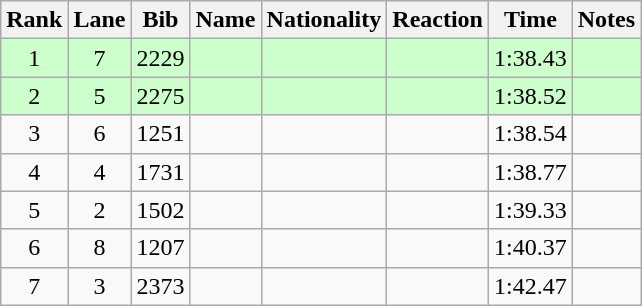<table class="wikitable sortable" style="text-align:center">
<tr>
<th>Rank</th>
<th>Lane</th>
<th>Bib</th>
<th>Name</th>
<th>Nationality</th>
<th>Reaction</th>
<th>Time</th>
<th>Notes</th>
</tr>
<tr bgcolor=ccffcc>
<td>1</td>
<td>7</td>
<td>2229</td>
<td align=left></td>
<td align=left></td>
<td></td>
<td>1:38.43</td>
<td><strong></strong></td>
</tr>
<tr bgcolor=ccffcc>
<td>2</td>
<td>5</td>
<td>2275</td>
<td align=left></td>
<td align=left></td>
<td></td>
<td>1:38.52</td>
<td><strong></strong></td>
</tr>
<tr>
<td>3</td>
<td>6</td>
<td>1251</td>
<td align=left></td>
<td align=left></td>
<td></td>
<td>1:38.54</td>
<td></td>
</tr>
<tr>
<td>4</td>
<td>4</td>
<td>1731</td>
<td align=left></td>
<td align=left></td>
<td></td>
<td>1:38.77</td>
<td></td>
</tr>
<tr>
<td>5</td>
<td>2</td>
<td>1502</td>
<td align=left></td>
<td align=left></td>
<td></td>
<td>1:39.33</td>
<td></td>
</tr>
<tr>
<td>6</td>
<td>8</td>
<td>1207</td>
<td align=left></td>
<td align=left></td>
<td></td>
<td>1:40.37</td>
<td></td>
</tr>
<tr>
<td>7</td>
<td>3</td>
<td>2373</td>
<td align=left></td>
<td align=left></td>
<td></td>
<td>1:42.47</td>
<td></td>
</tr>
</table>
